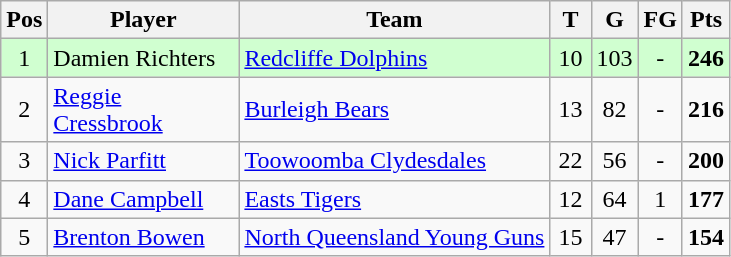<table class="wikitable" style="text-align: center;">
<tr>
<th>Pos</th>
<th width=120>Player</th>
<th>Team</th>
<th width=20>T</th>
<th width=20>G</th>
<th width=20>FG</th>
<th width=20>Pts</th>
</tr>
<tr bgcolor="#d0ffd0">
<td rowspan = 1>1</td>
<td align="left">Damien Richters</td>
<td align="left"> <a href='#'>Redcliffe Dolphins</a></td>
<td>10</td>
<td>103</td>
<td>-</td>
<td><strong>246</strong></td>
</tr>
<tr>
<td rowspan = 1>2</td>
<td align="left"><a href='#'>Reggie Cressbrook</a></td>
<td align="left"> <a href='#'>Burleigh Bears</a></td>
<td>13</td>
<td>82</td>
<td>-</td>
<td><strong>216</strong></td>
</tr>
<tr>
<td rowspan = 1>3</td>
<td align="left"><a href='#'>Nick Parfitt</a></td>
<td align="left"> <a href='#'>Toowoomba Clydesdales</a></td>
<td>22</td>
<td>56</td>
<td>-</td>
<td><strong>200</strong></td>
</tr>
<tr>
<td rowspan = 1>4</td>
<td align="left"><a href='#'>Dane Campbell</a></td>
<td align="left"> <a href='#'>Easts Tigers</a></td>
<td>12</td>
<td>64</td>
<td>1</td>
<td><strong>177</strong></td>
</tr>
<tr>
<td rowspan = 1>5</td>
<td align="left"><a href='#'>Brenton Bowen</a></td>
<td align="left"> <a href='#'>North Queensland Young Guns</a></td>
<td>15</td>
<td>47</td>
<td>-</td>
<td><strong>154</strong></td>
</tr>
</table>
